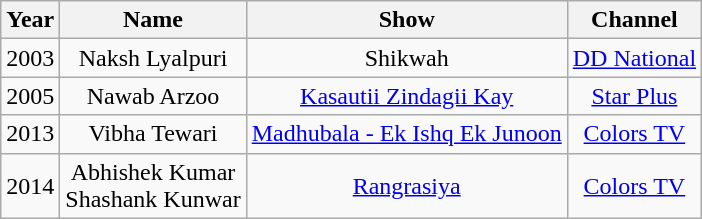<table class="wikitable sortable" style="text-align:center;">
<tr>
<th>Year</th>
<th>Name</th>
<th>Show</th>
<th>Channel</th>
</tr>
<tr>
<td>2003</td>
<td>Naksh Lyalpuri</td>
<td>Shikwah</td>
<td><a href='#'>DD National</a></td>
</tr>
<tr>
<td>2005</td>
<td>Nawab Arzoo</td>
<td><a href='#'>Kasautii Zindagii Kay</a></td>
<td><a href='#'>Star Plus</a></td>
</tr>
<tr>
<td>2013</td>
<td>Vibha Tewari</td>
<td><a href='#'>Madhubala - Ek Ishq Ek Junoon</a></td>
<td><a href='#'>Colors TV</a></td>
</tr>
<tr>
<td>2014</td>
<td>Abhishek Kumar <br>Shashank Kunwar</td>
<td><a href='#'>Rangrasiya</a></td>
<td><a href='#'>Colors TV</a></td>
</tr>
</table>
